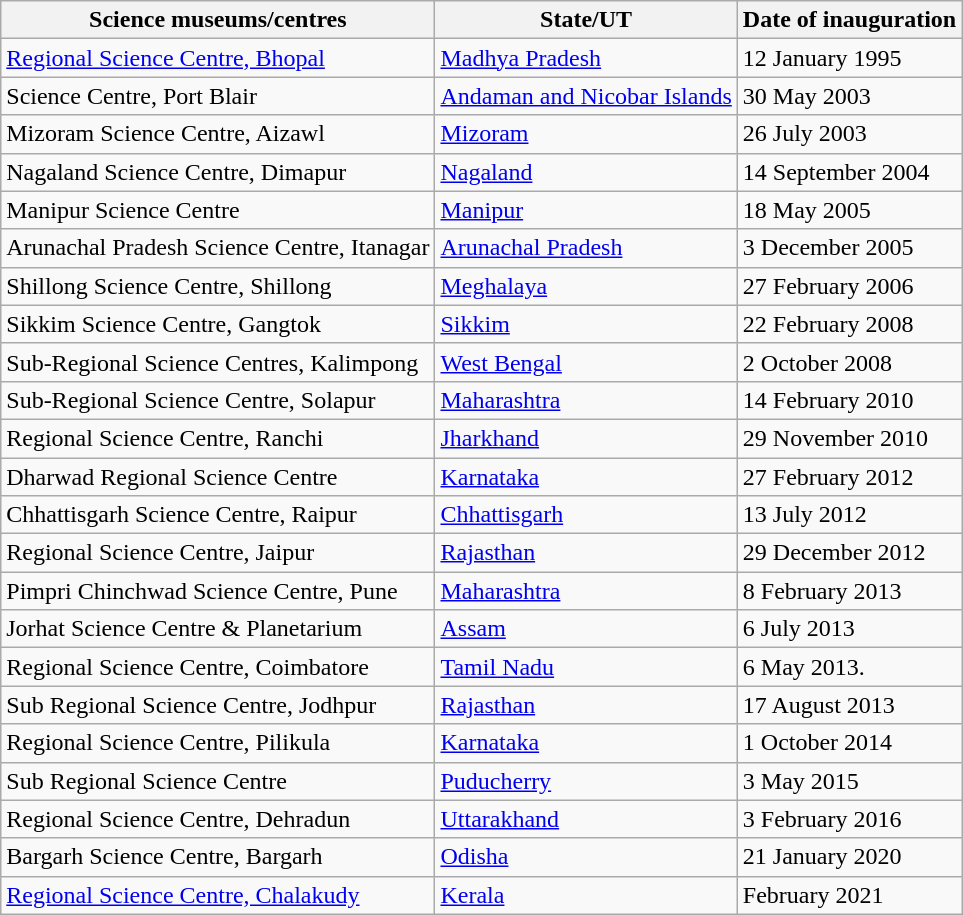<table class="wikitable sortable">
<tr>
<th>Science museums/centres</th>
<th>State/UT</th>
<th>Date of inauguration</th>
</tr>
<tr>
<td><a href='#'>Regional Science Centre, Bhopal</a></td>
<td><a href='#'>Madhya Pradesh</a></td>
<td>12 January 1995</td>
</tr>
<tr>
<td>Science Centre, Port Blair</td>
<td><a href='#'>Andaman and Nicobar Islands</a></td>
<td>30 May 2003</td>
</tr>
<tr>
<td>Mizoram Science Centre, Aizawl</td>
<td><a href='#'>Mizoram</a></td>
<td>26 July 2003</td>
</tr>
<tr>
<td>Nagaland Science Centre, Dimapur</td>
<td><a href='#'>Nagaland</a></td>
<td>14 September 2004</td>
</tr>
<tr>
<td>Manipur Science Centre</td>
<td><a href='#'>Manipur</a></td>
<td>18 May 2005</td>
</tr>
<tr>
<td>Arunachal Pradesh Science Centre, Itanagar</td>
<td><a href='#'>Arunachal Pradesh</a></td>
<td>3 December 2005</td>
</tr>
<tr>
<td>Shillong Science Centre, Shillong</td>
<td><a href='#'>Meghalaya</a></td>
<td>27 February 2006</td>
</tr>
<tr>
<td>Sikkim Science Centre, Gangtok</td>
<td><a href='#'>Sikkim</a></td>
<td>22 February 2008</td>
</tr>
<tr>
<td>Sub-Regional Science Centres, Kalimpong</td>
<td><a href='#'>West Bengal</a></td>
<td>2 October 2008</td>
</tr>
<tr>
<td>Sub-Regional Science Centre, Solapur</td>
<td><a href='#'>Maharashtra</a></td>
<td>14 February 2010</td>
</tr>
<tr>
<td>Regional Science Centre, Ranchi</td>
<td><a href='#'>Jharkhand</a></td>
<td>29 November 2010</td>
</tr>
<tr>
<td>Dharwad Regional Science Centre</td>
<td><a href='#'>Karnataka</a></td>
<td>27 February 2012</td>
</tr>
<tr>
<td>Chhattisgarh Science Centre, Raipur</td>
<td><a href='#'>Chhattisgarh</a></td>
<td>13 July 2012</td>
</tr>
<tr>
<td>Regional Science Centre, Jaipur</td>
<td><a href='#'>Rajasthan</a></td>
<td>29 December 2012</td>
</tr>
<tr>
<td>Pimpri Chinchwad Science Centre, Pune</td>
<td><a href='#'>Maharashtra</a></td>
<td>8 February 2013</td>
</tr>
<tr>
<td>Jorhat Science Centre & Planetarium</td>
<td><a href='#'>Assam</a></td>
<td>6 July 2013</td>
</tr>
<tr>
<td>Regional Science Centre, Coimbatore</td>
<td><a href='#'>Tamil Nadu</a></td>
<td>6 May 2013.</td>
</tr>
<tr>
<td>Sub Regional Science Centre, Jodhpur</td>
<td><a href='#'>Rajasthan</a></td>
<td>17 August 2013</td>
</tr>
<tr>
<td>Regional Science Centre, Pilikula</td>
<td><a href='#'>Karnataka</a></td>
<td>1 October 2014</td>
</tr>
<tr>
<td>Sub Regional Science Centre</td>
<td><a href='#'>Puducherry</a></td>
<td>3 May 2015</td>
</tr>
<tr>
<td>Regional Science Centre, Dehradun</td>
<td><a href='#'>Uttarakhand</a></td>
<td>3 February 2016</td>
</tr>
<tr>
<td>Bargarh Science Centre, Bargarh</td>
<td><a href='#'>Odisha</a></td>
<td>21 January 2020</td>
</tr>
<tr>
<td><a href='#'>Regional Science Centre, Chalakudy</a></td>
<td><a href='#'>Kerala</a></td>
<td>February 2021</td>
</tr>
</table>
